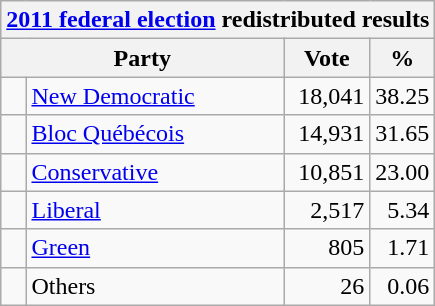<table class="wikitable">
<tr>
<th colspan="4"><a href='#'>2011 federal election</a> redistributed results</th>
</tr>
<tr>
<th bgcolor="#DDDDFF" width="130px" colspan="2">Party</th>
<th bgcolor="#DDDDFF" width="50px">Vote</th>
<th bgcolor="#DDDDFF" width="30px">%</th>
</tr>
<tr>
<td> </td>
<td><a href='#'>New Democratic</a></td>
<td align=right>18,041</td>
<td align=right>38.25</td>
</tr>
<tr>
<td> </td>
<td><a href='#'>Bloc Québécois</a></td>
<td align=right>14,931</td>
<td align=right>31.65</td>
</tr>
<tr>
<td> </td>
<td><a href='#'>Conservative</a></td>
<td align=right>10,851</td>
<td align=right>23.00</td>
</tr>
<tr>
<td> </td>
<td><a href='#'>Liberal</a></td>
<td align=right>2,517</td>
<td align=right>5.34</td>
</tr>
<tr>
<td> </td>
<td><a href='#'>Green</a></td>
<td align=right>805</td>
<td align=right>1.71</td>
</tr>
<tr>
<td> </td>
<td>Others</td>
<td align=right>26</td>
<td align=right>0.06</td>
</tr>
</table>
